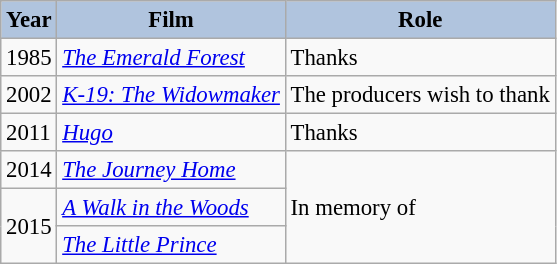<table class="wikitable" style="font-size:95%;">
<tr>
<th style="background:#B0C4DE;">Year</th>
<th style="background:#B0C4DE;">Film</th>
<th style="background:#B0C4DE;">Role</th>
</tr>
<tr>
<td>1985</td>
<td><em><a href='#'>The Emerald Forest</a></em></td>
<td>Thanks</td>
</tr>
<tr>
<td>2002</td>
<td><em><a href='#'>K-19: The Widowmaker</a></em></td>
<td>The producers wish to thank</td>
</tr>
<tr>
<td>2011</td>
<td><em><a href='#'>Hugo</a></em></td>
<td>Thanks</td>
</tr>
<tr>
<td>2014</td>
<td><em><a href='#'>The Journey Home</a></em></td>
<td rowspan=3>In memory of</td>
</tr>
<tr>
<td rowspan=2>2015</td>
<td><em><a href='#'>A Walk in the Woods</a></em></td>
</tr>
<tr>
<td><em><a href='#'>The Little Prince</a></em></td>
</tr>
</table>
